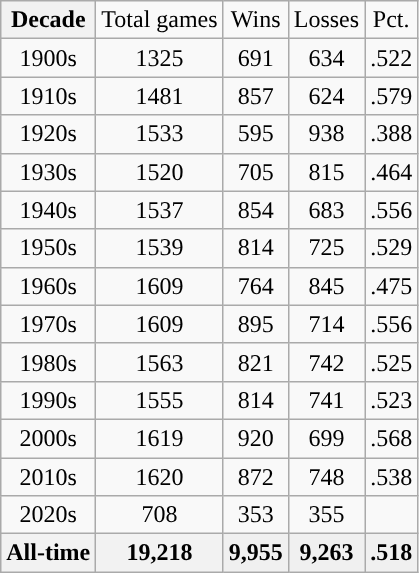<table class="wikitable" style="text-align:center">
<tr>
<th style="text-align:center; ">Decade</th>
<td style="text-align:center; ">Total games</td>
<td style="text-align:center; ">Wins</td>
<td style="text-align:center; ">Losses</td>
<td style="text-align:center; ">Pct.</td>
</tr>
<tr>
<td>1900s</td>
<td>1325</td>
<td>691</td>
<td>634</td>
<td>.522</td>
</tr>
<tr>
<td>1910s</td>
<td>1481</td>
<td>857</td>
<td>624</td>
<td>.579</td>
</tr>
<tr>
<td>1920s</td>
<td>1533</td>
<td>595</td>
<td>938</td>
<td>.388</td>
</tr>
<tr>
<td>1930s</td>
<td>1520</td>
<td>705</td>
<td>815</td>
<td>.464</td>
</tr>
<tr>
<td>1940s</td>
<td>1537</td>
<td>854</td>
<td>683</td>
<td>.556</td>
</tr>
<tr>
<td>1950s</td>
<td>1539</td>
<td>814</td>
<td>725</td>
<td>.529</td>
</tr>
<tr>
<td>1960s</td>
<td>1609</td>
<td>764</td>
<td>845</td>
<td>.475</td>
</tr>
<tr>
<td>1970s</td>
<td>1609</td>
<td>895</td>
<td>714</td>
<td>.556</td>
</tr>
<tr>
<td>1980s</td>
<td>1563</td>
<td>821</td>
<td>742</td>
<td>.525</td>
</tr>
<tr>
<td>1990s</td>
<td>1555</td>
<td>814</td>
<td>741</td>
<td>.523</td>
</tr>
<tr>
<td>2000s</td>
<td>1619</td>
<td>920</td>
<td>699</td>
<td>.568</td>
</tr>
<tr>
<td>2010s</td>
<td>1620</td>
<td>872</td>
<td>748</td>
<td>.538</td>
</tr>
<tr>
<td>2020s</td>
<td>708</td>
<td>353</td>
<td>355</td>
<td></td>
</tr>
<tr style="background:#f0f0f0; font-weight:bold">
<th style="text-align:center; ">All-time</th>
<th style="text-align:center; ">19,218</th>
<td style="text-align:center; ">9,955</td>
<td style="text-align:center; ">9,263</td>
<td style="text-align:center; ">.518</td>
</tr>
</table>
